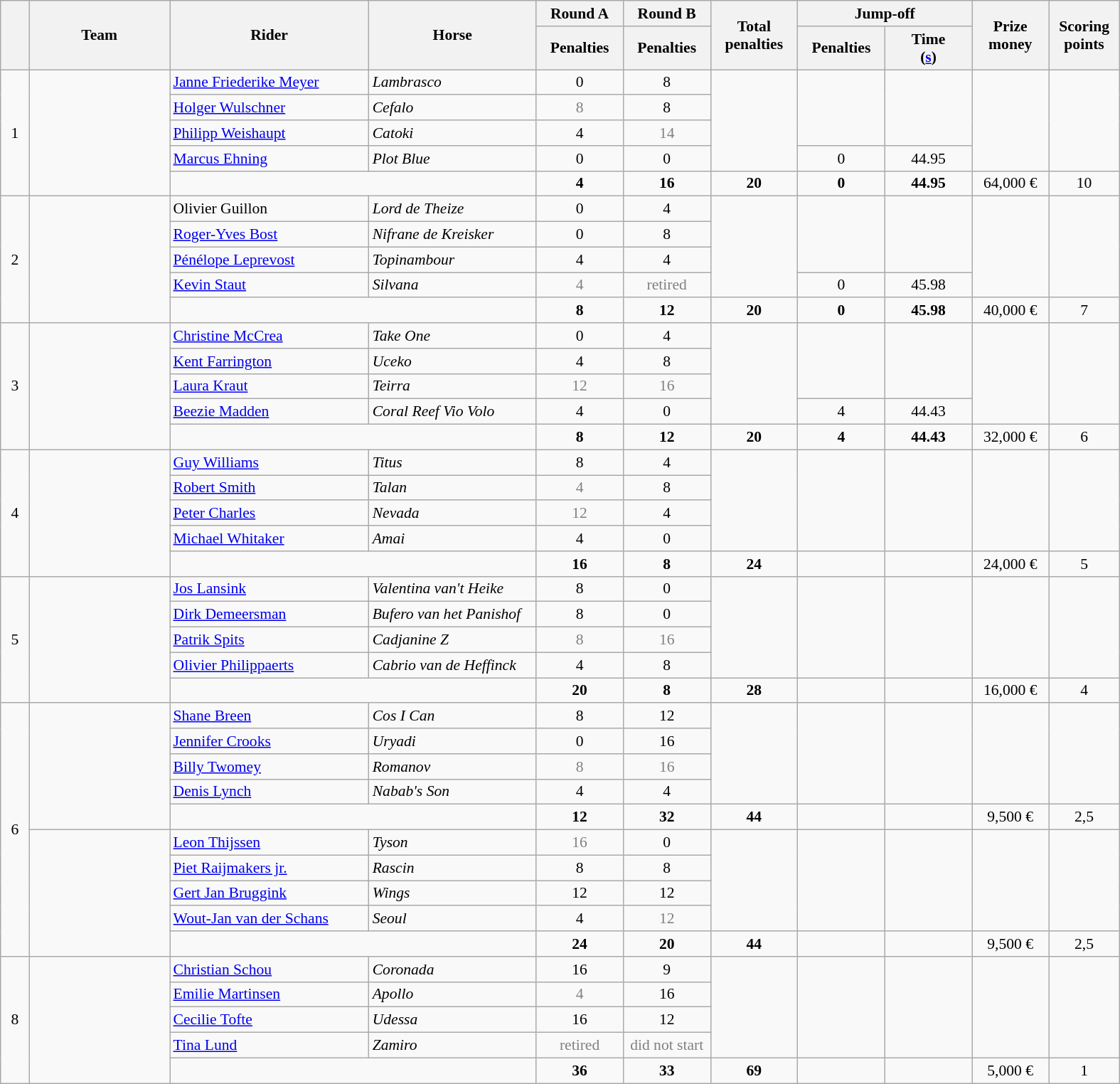<table class="wikitable" style="font-size: 90%">
<tr>
<th rowspan=2 width=20></th>
<th rowspan=2 width=125>Team</th>
<th rowspan=2 width=180>Rider</th>
<th rowspan=2 width=150>Horse</th>
<th>Round A</th>
<th>Round B</th>
<th rowspan=2 width=75>Total penalties</th>
<th colspan=2>Jump-off</th>
<th rowspan=2 width=65>Prize<br>money</th>
<th rowspan=2 width=60>Scoring<br>points</th>
</tr>
<tr>
<th width=75>Penalties</th>
<th width=75>Penalties</th>
<th width=75>Penalties</th>
<th width=75>Time<br>(<a href='#'>s</a>)</th>
</tr>
<tr>
<td rowspan=5 align=center>1</td>
<td rowspan=5></td>
<td><a href='#'>Janne Friederike Meyer</a></td>
<td><em>Lambrasco</em></td>
<td align=center>0</td>
<td align=center>8</td>
<td rowspan=4></td>
<td rowspan=3></td>
<td rowspan=3></td>
<td rowspan=4></td>
<td rowspan=4></td>
</tr>
<tr>
<td><a href='#'>Holger Wulschner</a></td>
<td><em>Cefalo</em></td>
<td align=center style=color:gray>8</td>
<td align=center>8</td>
</tr>
<tr>
<td><a href='#'>Philipp Weishaupt</a></td>
<td><em>Catoki</em></td>
<td align=center>4</td>
<td align=center style=color:gray>14</td>
</tr>
<tr>
<td><a href='#'>Marcus Ehning</a></td>
<td><em>Plot Blue</em></td>
<td align=center>0</td>
<td align=center>0</td>
<td align=center>0</td>
<td align=center>44.95</td>
</tr>
<tr>
<td colspan=2></td>
<td align=center><strong>4</strong></td>
<td align=center><strong>16</strong></td>
<td align=center><strong>20</strong></td>
<td align=center><strong>0</strong></td>
<td align=center><strong>44.95</strong></td>
<td align=center>64,000 €</td>
<td align=center>10</td>
</tr>
<tr>
<td rowspan=5 align=center>2</td>
<td rowspan=5></td>
<td>Olivier Guillon</td>
<td><em>Lord de Theize</em></td>
<td align=center>0</td>
<td align=center>4</td>
<td rowspan=4></td>
<td rowspan=3></td>
<td rowspan=3></td>
<td rowspan=4></td>
<td rowspan=4></td>
</tr>
<tr>
<td><a href='#'>Roger-Yves Bost</a></td>
<td><em>Nifrane de Kreisker</em></td>
<td align=center>0</td>
<td align=center>8</td>
</tr>
<tr>
<td><a href='#'>Pénélope Leprevost</a></td>
<td><em>Topinambour</em></td>
<td align=center>4</td>
<td align=center>4</td>
</tr>
<tr>
<td><a href='#'>Kevin Staut</a></td>
<td><em>Silvana</em></td>
<td align=center style=color:gray>4</td>
<td align=center style=color:gray>retired</td>
<td align=center>0</td>
<td align=center>45.98</td>
</tr>
<tr>
<td colspan=2></td>
<td align=center><strong>8</strong></td>
<td align=center><strong>12</strong></td>
<td align=center><strong>20</strong></td>
<td align=center><strong>0</strong></td>
<td align=center><strong>45.98</strong></td>
<td align=center>40,000 €</td>
<td align=center>7</td>
</tr>
<tr>
<td rowspan=5 align=center>3</td>
<td rowspan=5></td>
<td><a href='#'>Christine McCrea</a></td>
<td><em>Take One</em></td>
<td align=center>0</td>
<td align=center>4</td>
<td rowspan=4></td>
<td rowspan=3></td>
<td rowspan=3></td>
<td rowspan=4></td>
<td rowspan=4></td>
</tr>
<tr>
<td><a href='#'>Kent Farrington</a></td>
<td><em>Uceko</em></td>
<td align=center>4</td>
<td align=center>8</td>
</tr>
<tr>
<td><a href='#'>Laura Kraut</a></td>
<td><em>Teirra</em></td>
<td align=center style=color:gray>12</td>
<td align=center style=color:gray>16</td>
</tr>
<tr>
<td><a href='#'>Beezie Madden</a></td>
<td><em>Coral Reef Vio Volo</em></td>
<td align=center>4</td>
<td align=center>0</td>
<td align=center>4</td>
<td align=center>44.43</td>
</tr>
<tr>
<td colspan=2></td>
<td align=center><strong>8</strong></td>
<td align=center><strong>12</strong></td>
<td align=center><strong>20</strong></td>
<td align=center><strong>4</strong></td>
<td align=center><strong>44.43</strong></td>
<td align=center>32,000 €</td>
<td align=center>6</td>
</tr>
<tr>
<td rowspan=5 align=center>4</td>
<td rowspan=5></td>
<td><a href='#'>Guy Williams</a></td>
<td><em>Titus</em></td>
<td align=center>8</td>
<td align=center>4</td>
<td rowspan=4></td>
<td rowspan=4></td>
<td rowspan=4></td>
<td rowspan=4></td>
<td rowspan=4></td>
</tr>
<tr>
<td><a href='#'>Robert Smith</a></td>
<td><em>Talan</em></td>
<td align=center style=color:gray>4</td>
<td align=center>8</td>
</tr>
<tr>
<td><a href='#'>Peter Charles</a></td>
<td><em>Nevada</em></td>
<td align=center style=color:gray>12</td>
<td align=center>4</td>
</tr>
<tr>
<td><a href='#'>Michael Whitaker</a></td>
<td><em>Amai</em></td>
<td align=center>4</td>
<td align=center>0</td>
</tr>
<tr>
<td colspan=2></td>
<td align=center><strong>16</strong></td>
<td align=center><strong>8</strong></td>
<td align=center><strong>24</strong></td>
<td></td>
<td></td>
<td align=center>24,000 €</td>
<td align=center>5</td>
</tr>
<tr>
<td rowspan=5 align=center>5</td>
<td rowspan=5></td>
<td><a href='#'>Jos Lansink</a></td>
<td><em>Valentina van't Heike</em></td>
<td align=center>8</td>
<td align=center>0</td>
<td rowspan=4></td>
<td rowspan=4></td>
<td rowspan=4></td>
<td rowspan=4></td>
<td rowspan=4></td>
</tr>
<tr>
<td><a href='#'>Dirk Demeersman</a></td>
<td><em>Bufero van het Panishof</em></td>
<td align=center>8</td>
<td align=center>0</td>
</tr>
<tr>
<td><a href='#'>Patrik Spits</a></td>
<td><em>Cadjanine Z</em></td>
<td align=center style=color:gray>8</td>
<td align=center style=color:gray>16</td>
</tr>
<tr>
<td><a href='#'>Olivier Philippaerts</a></td>
<td><em>Cabrio van de Heffinck</em></td>
<td align=center>4</td>
<td align=center>8</td>
</tr>
<tr>
<td colspan=2></td>
<td align=center><strong>20</strong></td>
<td align=center><strong>8</strong></td>
<td align=center><strong>28</strong></td>
<td></td>
<td></td>
<td align=center>16,000 €</td>
<td align=center>4</td>
</tr>
<tr>
<td rowspan=10 align=center>6</td>
<td rowspan=5></td>
<td><a href='#'>Shane Breen</a></td>
<td><em>Cos I Can</em></td>
<td align=center>8</td>
<td align=center>12</td>
<td rowspan=4></td>
<td rowspan=4></td>
<td rowspan=4></td>
<td rowspan=4></td>
<td rowspan=4></td>
</tr>
<tr>
<td><a href='#'>Jennifer Crooks</a></td>
<td><em>Uryadi</em></td>
<td align=center>0</td>
<td align=center>16</td>
</tr>
<tr>
<td><a href='#'>Billy Twomey</a></td>
<td><em>Romanov</em></td>
<td align=center style=color:gray>8</td>
<td align=center style=color:gray>16</td>
</tr>
<tr>
<td><a href='#'>Denis Lynch</a></td>
<td><em>Nabab's Son</em></td>
<td align=center>4</td>
<td align=center>4</td>
</tr>
<tr>
<td colspan=2></td>
<td align=center><strong>12</strong></td>
<td align=center><strong>32</strong></td>
<td align=center><strong>44</strong></td>
<td></td>
<td></td>
<td align=center>9,500 €</td>
<td align=center>2,5</td>
</tr>
<tr>
<td rowspan=5></td>
<td><a href='#'>Leon Thijssen</a></td>
<td><em>Tyson</em></td>
<td align=center style=color:gray>16</td>
<td align=center>0</td>
<td rowspan=4></td>
<td rowspan=4></td>
<td rowspan=4></td>
<td rowspan=4></td>
<td rowspan=4></td>
</tr>
<tr>
<td><a href='#'>Piet Raijmakers jr.</a></td>
<td><em>Rascin</em></td>
<td align=center>8</td>
<td align=center>8</td>
</tr>
<tr>
<td><a href='#'>Gert Jan Bruggink</a></td>
<td><em>Wings</em></td>
<td align=center>12</td>
<td align=center>12</td>
</tr>
<tr>
<td><a href='#'>Wout-Jan van der Schans</a></td>
<td><em>Seoul</em></td>
<td align=center>4</td>
<td align=center style=color:gray>12</td>
</tr>
<tr>
<td colspan=2></td>
<td align=center><strong>24</strong></td>
<td align=center><strong>20</strong></td>
<td align=center><strong>44</strong></td>
<td></td>
<td></td>
<td align=center>9,500 €</td>
<td align=center>2,5</td>
</tr>
<tr>
<td rowspan=5 align=center>8</td>
<td rowspan=5></td>
<td><a href='#'>Christian Schou</a></td>
<td><em>Coronada</em></td>
<td align=center>16</td>
<td align=center>9</td>
<td rowspan=4></td>
<td rowspan=4></td>
<td rowspan=4></td>
<td rowspan=4></td>
<td rowspan=4></td>
</tr>
<tr>
<td><a href='#'>Emilie Martinsen</a></td>
<td><em>Apollo</em></td>
<td align=center style=color:gray>4</td>
<td align=center>16</td>
</tr>
<tr>
<td><a href='#'>Cecilie Tofte</a></td>
<td><em>Udessa</em></td>
<td align=center>16</td>
<td align=center>12</td>
</tr>
<tr>
<td><a href='#'>Tina Lund</a></td>
<td><em>Zamiro</em></td>
<td align=center style=color:gray>retired</td>
<td align=center style=color:gray>did not start</td>
</tr>
<tr>
<td colspan=2></td>
<td align=center><strong>36</strong></td>
<td align=center><strong>33</strong></td>
<td align=center><strong>69</strong></td>
<td></td>
<td></td>
<td align=center>5,000 €</td>
<td align=center>1</td>
</tr>
</table>
